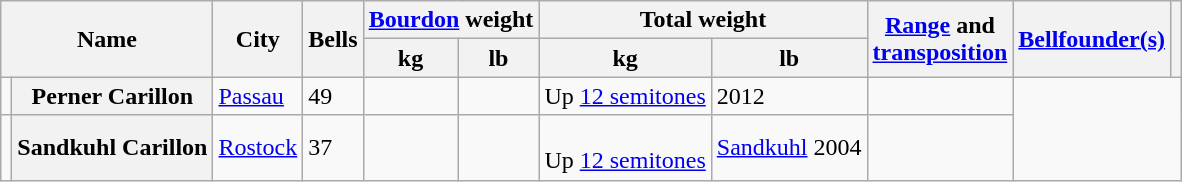<table class="wikitable sortable plainrowheaders">
<tr>
<th scope="col" colspan="2" rowspan="2" class="unsortable">Name</th>
<th scope="col" rowspan="2">City</th>
<th scope="col" rowspan="2">Bells</th>
<th scope="col" colspan="2"><a href='#'>Bourdon</a> weight</th>
<th scope="col" colspan="2">Total weight</th>
<th scope="col" rowspan="2" class="unsortable"><a href='#'>Range</a> and<br><a href='#'>transposition</a></th>
<th scope="col" rowspan="2" class="unsortable"><a href='#'>Bellfounder(s)</a></th>
<th scope="col" rowspan="2" class="unsortable"></th>
</tr>
<tr>
<th scope="col">kg</th>
<th scope="col">lb</th>
<th scope="col">kg</th>
<th scope="col">lb</th>
</tr>
<tr>
<td></td>
<th scope="row">Perner Carillon</th>
<td><a href='#'>Passau</a></td>
<td>49</td>
<td></td>
<td></td>
<td style="text-align: center;">Up <a href='#'>12 semitones</a></td>
<td> 2012</td>
<td></td>
</tr>
<tr>
<td></td>
<th scope="row">Sandkuhl Carillon</th>
<td><a href='#'>Rostock</a></td>
<td>37</td>
<td></td>
<td></td>
<td style="text-align: center;"><br>Up <a href='#'>12 semitones</a></td>
<td><a href='#'>Sandkuhl</a> 2004</td>
<td></td>
</tr>
</table>
